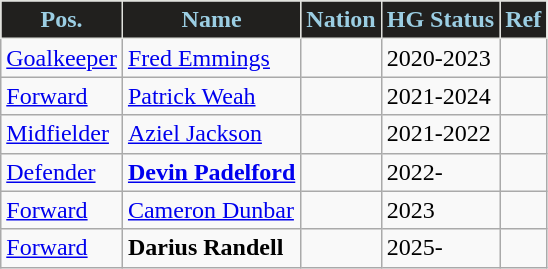<table class="wikitable sortable" style="text-align:center;">
<tr>
<th style="background:#21201E;color:#9BCEE3;border:1px solid #E1E2DD;" scope="col">Pos.</th>
<th style="background:#21201E;color:#9BCEE3;border:1px solid #E1E2DD;" scope="col">Name</th>
<th style="background:#21201E;color:#9BCEE3;border:1px solid #E1E2DD;" scope="col">Nation</th>
<th style="background:#21201E;color:#9BCEE3;border:1px solid #E1E2DD;" scope="col">HG Status</th>
<th style="background:#21201E;color:#9BCEE3;border:1px solid #E1E2DD;" scope="col">Ref</th>
</tr>
<tr>
<td style="text-align:left;"><a href='#'>Goalkeeper</a></td>
<td style="text-align:left;"><a href='#'>Fred Emmings</a></td>
<td style="text-align:left;"></td>
<td style="text-align:left;">2020-2023</td>
<td></td>
</tr>
<tr>
<td style="text-align:left;"><a href='#'>Forward</a></td>
<td style="text-align:left;"><a href='#'>Patrick Weah</a></td>
<td style="text-align:left;"></td>
<td style="text-align:left;">2021-2024</td>
<td></td>
</tr>
<tr>
<td style="text-align:left;"><a href='#'>Midfielder</a></td>
<td style="text-align:left;"><a href='#'>Aziel Jackson</a></td>
<td style="text-align:left;"></td>
<td style="text-align:left;">2021-2022</td>
<td></td>
</tr>
<tr>
<td style="text-align:left;"><a href='#'>Defender</a></td>
<td style="text-align:left;"><strong><a href='#'>Devin Padelford</a></strong></td>
<td style="text-align:left;"></td>
<td style="text-align:left;">2022-</td>
<td></td>
</tr>
<tr>
<td style="text-align:left;"><a href='#'>Forward</a></td>
<td style="text-align:left;"><a href='#'>Cameron Dunbar</a></td>
<td style="text-align:left;"></td>
<td style="text-align:left;">2023</td>
<td></td>
</tr>
<tr>
<td style="text-align:left;"><a href='#'>Forward</a></td>
<td style="text-align:left;"><strong>Darius Randell</strong></td>
<td style="text-align:left;"></td>
<td style="text-align:left;">2025-</td>
<td></td>
</tr>
</table>
